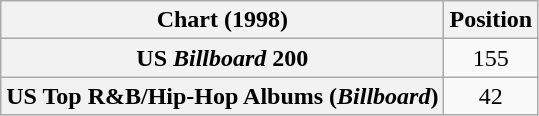<table class="wikitable sortable plainrowheaders" style="text-align:center">
<tr>
<th scope="col">Chart (1998)</th>
<th scope="col">Position</th>
</tr>
<tr>
<th scope="row">US <em>Billboard</em> 200</th>
<td>155</td>
</tr>
<tr>
<th scope="row">US Top R&B/Hip-Hop Albums (<em>Billboard</em>)</th>
<td>42</td>
</tr>
</table>
